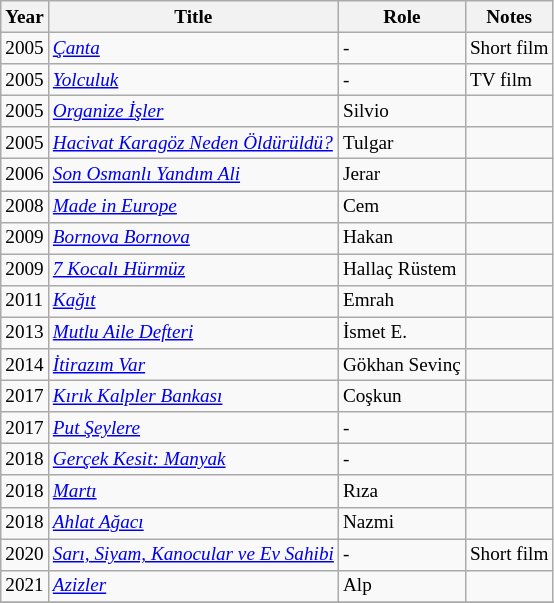<table class="wikitable" style="font-size: 80%;">
<tr>
<th>Year</th>
<th>Title</th>
<th>Role</th>
<th>Notes</th>
</tr>
<tr>
<td>2005</td>
<td><a href='#'><em>Çanta</em></a></td>
<td>-</td>
<td>Short film</td>
</tr>
<tr>
<td>2005</td>
<td><a href='#'><em>Yolculuk</em></a></td>
<td>-</td>
<td>TV film</td>
</tr>
<tr>
<td>2005</td>
<td><em><a href='#'>Organize İşler</a></em></td>
<td>Silvio</td>
<td></td>
</tr>
<tr>
<td>2005</td>
<td><a href='#'><em>Hacivat Karagöz Neden Öldürüldü?</em></a></td>
<td>Tulgar</td>
<td></td>
</tr>
<tr>
<td>2006</td>
<td><em><a href='#'>Son Osmanlı Yandım Ali</a></em></td>
<td>Jerar</td>
<td></td>
</tr>
<tr>
<td>2008</td>
<td><a href='#'><em>Made in Europe</em></a></td>
<td>Cem</td>
<td></td>
</tr>
<tr>
<td>2009</td>
<td><em><a href='#'>Bornova Bornova</a></em></td>
<td>Hakan</td>
<td></td>
</tr>
<tr>
<td>2009</td>
<td><a href='#'><em>7 Kocalı Hürmüz</em></a></td>
<td>Hallaç Rüstem</td>
<td></td>
</tr>
<tr>
<td>2011</td>
<td><a href='#'><em>Kağıt</em></a></td>
<td>Emrah</td>
<td></td>
</tr>
<tr>
<td>2013</td>
<td><em><a href='#'>Mutlu Aile Defteri</a></em></td>
<td>İsmet E.</td>
<td></td>
</tr>
<tr>
<td>2014</td>
<td><em><a href='#'>İtirazım Var</a></em></td>
<td>Gökhan Sevinç</td>
<td></td>
</tr>
<tr>
<td>2017</td>
<td><em><a href='#'>Kırık Kalpler Bankası</a></em></td>
<td>Coşkun</td>
<td></td>
</tr>
<tr>
<td>2017</td>
<td><em><a href='#'>Put Şeylere</a></em></td>
<td>-</td>
<td></td>
</tr>
<tr>
<td>2018</td>
<td><em><a href='#'>Gerçek Kesit: Manyak</a></em></td>
<td>-</td>
<td></td>
</tr>
<tr>
<td>2018</td>
<td><a href='#'><em>Martı</em></a></td>
<td>Rıza</td>
<td></td>
</tr>
<tr>
<td>2018</td>
<td><a href='#'><em>Ahlat Ağacı</em></a></td>
<td>Nazmi</td>
<td></td>
</tr>
<tr>
<td>2020</td>
<td><em><a href='#'>Sarı, Siyam, Kanocular ve Ev Sahibi</a></em></td>
<td>-</td>
<td>Short film</td>
</tr>
<tr>
<td>2021</td>
<td><a href='#'><em>Azizler</em></a></td>
<td>Alp</td>
<td></td>
</tr>
<tr>
</tr>
</table>
